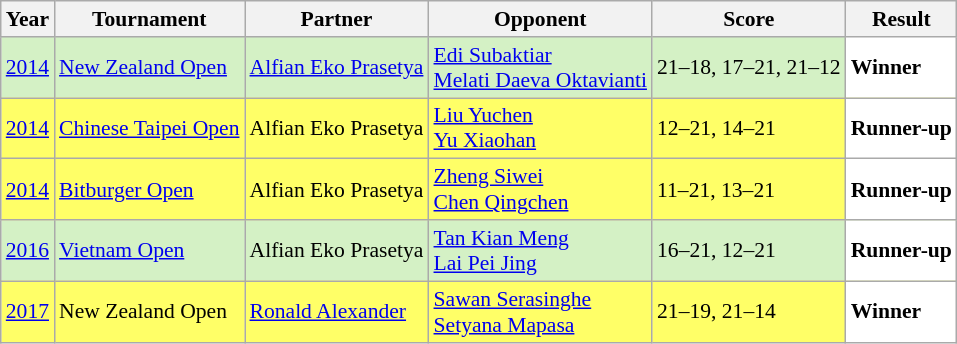<table class="sortable wikitable" style="font-size: 90%">
<tr>
<th>Year</th>
<th>Tournament</th>
<th>Partner</th>
<th>Opponent</th>
<th>Score</th>
<th>Result</th>
</tr>
<tr style="background:#D4F1C5">
<td align="center"><a href='#'>2014</a></td>
<td align="left"><a href='#'>New Zealand Open</a></td>
<td align="left"> <a href='#'>Alfian Eko Prasetya</a></td>
<td align="left"> <a href='#'>Edi Subaktiar</a> <br>  <a href='#'>Melati Daeva Oktavianti</a></td>
<td align="left">21–18, 17–21, 21–12</td>
<td style="text-align: left; background:white"> <strong>Winner</strong></td>
</tr>
<tr style="background:#FFFF67">
<td align="center"><a href='#'>2014</a></td>
<td align="left"><a href='#'>Chinese Taipei Open</a></td>
<td align="left"> Alfian Eko Prasetya</td>
<td align="left"> <a href='#'>Liu Yuchen</a> <br>  <a href='#'>Yu Xiaohan</a></td>
<td align="left">12–21, 14–21</td>
<td style="text-align: left; background:white"> <strong>Runner-up</strong></td>
</tr>
<tr style="background:#FFFF67">
<td align="center"><a href='#'>2014</a></td>
<td align="left"><a href='#'>Bitburger Open</a></td>
<td align="left"> Alfian Eko Prasetya</td>
<td align="left"> <a href='#'>Zheng Siwei</a> <br>  <a href='#'>Chen Qingchen</a></td>
<td align="left">11–21, 13–21</td>
<td style="text-align: left; background:white"> <strong>Runner-up</strong></td>
</tr>
<tr style="background:#D4F1C5">
<td align="center"><a href='#'>2016</a></td>
<td align="left"><a href='#'>Vietnam Open</a></td>
<td align="left"> Alfian Eko Prasetya</td>
<td align="left"> <a href='#'>Tan Kian Meng</a> <br>  <a href='#'>Lai Pei Jing</a></td>
<td align="left">16–21, 12–21</td>
<td style="text-align:left; background:white"> <strong>Runner-up</strong></td>
</tr>
<tr style="background:#FFFF67">
<td align="center"><a href='#'>2017</a></td>
<td align="left">New Zealand Open</td>
<td align="left"> <a href='#'>Ronald Alexander</a></td>
<td align="left"> <a href='#'>Sawan Serasinghe</a> <br>  <a href='#'>Setyana Mapasa</a></td>
<td align="left">21–19, 21–14</td>
<td style="text-align: left; background:white"> <strong>Winner</strong></td>
</tr>
</table>
